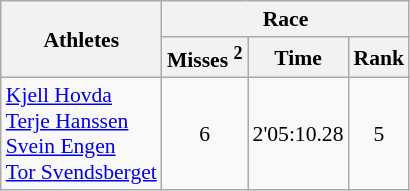<table class="wikitable" border="1" style="font-size:90%">
<tr>
<th rowspan=2>Athletes</th>
<th colspan=3>Race</th>
</tr>
<tr>
<th>Misses <sup>2</sup></th>
<th>Time</th>
<th>Rank</th>
</tr>
<tr>
<td><a href='#'>Kjell Hovda</a><br><a href='#'>Terje Hanssen</a><br><a href='#'>Svein Engen</a><br><a href='#'>Tor Svendsberget</a></td>
<td align=center>6</td>
<td align=center>2'05:10.28</td>
<td align=center>5</td>
</tr>
</table>
